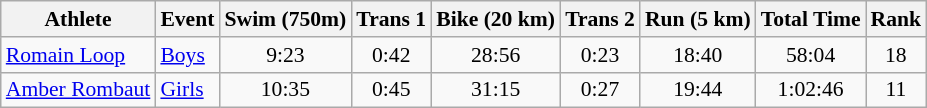<table class="wikitable" style="font-size:90%;">
<tr>
<th>Athlete</th>
<th>Event</th>
<th>Swim (750m)</th>
<th>Trans 1</th>
<th>Bike (20 km)</th>
<th>Trans 2</th>
<th>Run (5 km)</th>
<th>Total Time</th>
<th>Rank</th>
</tr>
<tr align=center>
<td align=left><a href='#'>Romain Loop</a></td>
<td align=left><a href='#'>Boys</a></td>
<td>9:23</td>
<td>0:42</td>
<td>28:56</td>
<td>0:23</td>
<td>18:40</td>
<td>58:04</td>
<td>18</td>
</tr>
<tr align=center>
<td align=left><a href='#'>Amber Rombaut</a></td>
<td align=left><a href='#'>Girls</a></td>
<td>10:35</td>
<td>0:45</td>
<td>31:15</td>
<td>0:27</td>
<td>19:44</td>
<td>1:02:46</td>
<td>11</td>
</tr>
</table>
